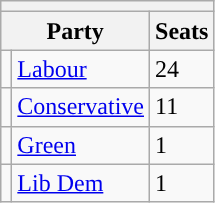<table class="wikitable">
<tr>
<th colspan="3"></th>
</tr>
<tr>
<th colspan="2">Party</th>
<th>Seats</th>
</tr>
<tr>
<td style="color:inherit;background:"></td>
<td><a href='#'>Labour</a></td>
<td>24</td>
</tr>
<tr>
<td style="color:inherit;background:"></td>
<td><a href='#'>Conservative</a></td>
<td>11</td>
</tr>
<tr>
<td style="color:inherit;background:"></td>
<td><a href='#'>Green</a></td>
<td>1</td>
</tr>
<tr>
<td style="color:inherit;background:"></td>
<td><a href='#'>Lib Dem</a></td>
<td>1</td>
</tr>
</table>
